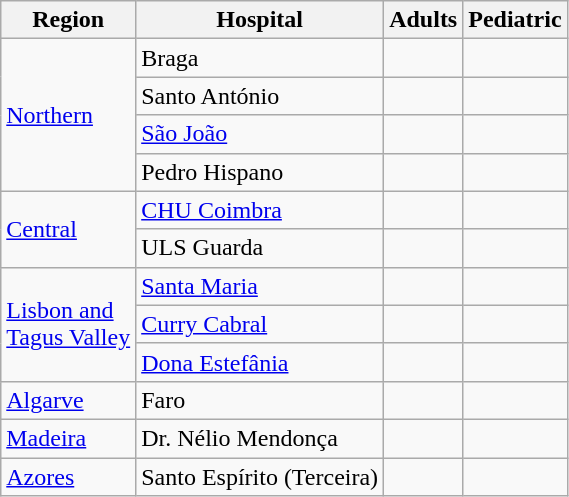<table class="wikitable">
<tr>
<th>Region</th>
<th>Hospital</th>
<th>Adults</th>
<th>Pediatric</th>
</tr>
<tr>
<td rowspan="4"><a href='#'>Northern</a></td>
<td>Braga</td>
<td></td>
<td></td>
</tr>
<tr>
<td>Santo António</td>
<td></td>
<td></td>
</tr>
<tr>
<td><a href='#'>São João</a></td>
<td></td>
<td></td>
</tr>
<tr>
<td>Pedro Hispano</td>
<td></td>
<td></td>
</tr>
<tr>
<td rowspan="2"><a href='#'>Central</a></td>
<td><a href='#'>CHU Coimbra</a></td>
<td></td>
<td></td>
</tr>
<tr>
<td>ULS Guarda</td>
<td></td>
<td></td>
</tr>
<tr>
<td rowspan="3"><a href='#'>Lisbon and<br>Tagus Valley</a></td>
<td><a href='#'>Santa Maria</a></td>
<td></td>
<td></td>
</tr>
<tr>
<td><a href='#'>Curry Cabral</a></td>
<td></td>
<td></td>
</tr>
<tr>
<td><a href='#'>Dona Estefânia</a></td>
<td></td>
<td></td>
</tr>
<tr>
<td><a href='#'>Algarve</a></td>
<td>Faro</td>
<td></td>
<td></td>
</tr>
<tr>
<td><a href='#'>Madeira</a></td>
<td>Dr. Nélio Mendonça</td>
<td></td>
<td></td>
</tr>
<tr>
<td><a href='#'>Azores</a></td>
<td>Santo Espírito (Terceira)</td>
<td></td>
<td></td>
</tr>
</table>
